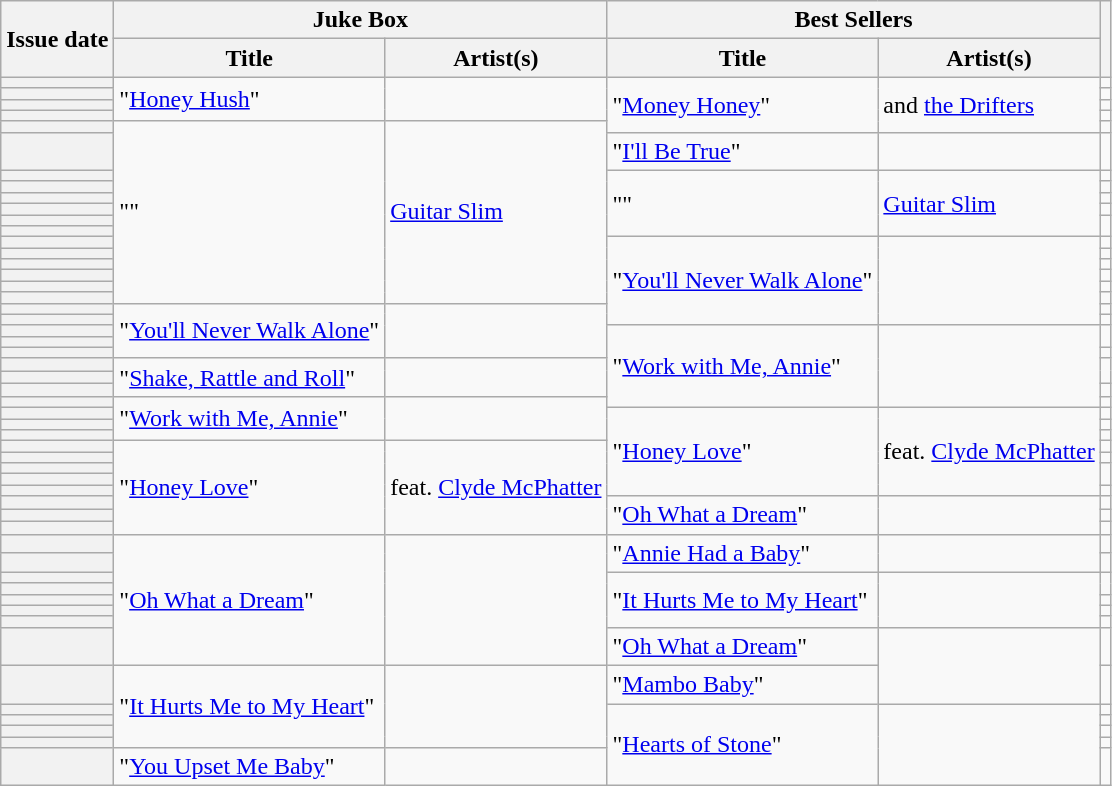<table class="wikitable sortable plainrowheaders">
<tr>
<th scope=col rowspan=2>Issue date</th>
<th scope=colgroup colspan=2>Juke Box</th>
<th scope=colgroup colspan=2>Best Sellers</th>
<th scope=col rowspan=2 class=unsortable></th>
</tr>
<tr>
<th scope=col>Title</th>
<th scope=col>Artist(s)</th>
<th scope=col>Title</th>
<th scope=col>Artist(s)</th>
</tr>
<tr>
<th scope=row></th>
<td rowspan=4>"<a href='#'>Honey Hush</a>"</td>
<td rowspan=4></td>
<td rowspan=5>"<a href='#'>Money Honey</a>"</td>
<td rowspan=5> and <a href='#'>the Drifters</a></td>
<td align=center></td>
</tr>
<tr>
<th scope=row></th>
<td align=center></td>
</tr>
<tr>
<th scope=row></th>
<td align=center></td>
</tr>
<tr>
<th scope=row></th>
<td align=center></td>
</tr>
<tr>
<th scope=row></th>
<td rowspan=14>""</td>
<td rowspan=14><a href='#'>Guitar Slim</a></td>
<td align=center></td>
</tr>
<tr>
<th scope=row></th>
<td>"<a href='#'>I'll Be True</a>"</td>
<td></td>
<td align=center></td>
</tr>
<tr>
<th scope=row></th>
<td rowspan=6>""</td>
<td rowspan=6><a href='#'>Guitar Slim</a></td>
<td align=center></td>
</tr>
<tr>
<th scope=row></th>
<td align=center></td>
</tr>
<tr>
<th scope=row></th>
<td align=center></td>
</tr>
<tr>
<th scope=row></th>
<td align=center></td>
</tr>
<tr>
<th scope=row></th>
<td align=center rowspan=2></td>
</tr>
<tr>
<th scope=row></th>
</tr>
<tr>
<th scope=row></th>
<td rowspan=8>"<a href='#'>You'll Never Walk Alone</a>"</td>
<td rowspan=8></td>
<td align=center></td>
</tr>
<tr>
<th scope=row></th>
<td align=center></td>
</tr>
<tr>
<th scope=row></th>
<td align=center></td>
</tr>
<tr>
<th scope=row></th>
<td align=center></td>
</tr>
<tr>
<th scope=row></th>
<td align=center></td>
</tr>
<tr>
<th scope=row></th>
<td align=center></td>
</tr>
<tr>
<th scope=row></th>
<td rowspan=5>"<a href='#'>You'll Never Walk Alone</a>"</td>
<td rowspan=5></td>
<td align=center></td>
</tr>
<tr>
<th scope=row></th>
<td align=center></td>
</tr>
<tr>
<th scope=row></th>
<td rowspan=7>"<a href='#'>Work with Me, Annie</a>"</td>
<td rowspan=7></td>
<td align=center rowspan=2></td>
</tr>
<tr>
<th scope=row></th>
</tr>
<tr>
<th scope=row></th>
<td align=center></td>
</tr>
<tr>
<th scope=row></th>
<td rowspan=3>"<a href='#'>Shake, Rattle and Roll</a>"</td>
<td rowspan=3></td>
<td align=center rowspan=2></td>
</tr>
<tr>
<th scope=row></th>
</tr>
<tr>
<th scope=row></th>
<td align=center></td>
</tr>
<tr>
<th scope=row></th>
<td rowspan=4>"<a href='#'>Work with Me, Annie</a>"</td>
<td rowspan=4></td>
<td align=center></td>
</tr>
<tr>
<th scope=row></th>
<td rowspan=8>"<a href='#'>Honey Love</a>"</td>
<td rowspan=8> feat. <a href='#'>Clyde McPhatter</a></td>
<td align=center></td>
</tr>
<tr>
<th scope=row></th>
<td align=center></td>
</tr>
<tr>
<th scope=row></th>
<td align=center></td>
</tr>
<tr>
<th scope=row></th>
<td rowspan=8>"<a href='#'>Honey Love</a>"</td>
<td rowspan=8> feat. <a href='#'>Clyde McPhatter</a></td>
<td align=center></td>
</tr>
<tr>
<th scope=row></th>
<td align=center></td>
</tr>
<tr>
<th scope=row></th>
<td align=center rowspan=2></td>
</tr>
<tr>
<th scope=row></th>
</tr>
<tr>
<th scope=row></th>
<td align=center></td>
</tr>
<tr>
<th scope=row></th>
<td rowspan=3>"<a href='#'>Oh What a Dream</a>"</td>
<td rowspan=3></td>
<td align=center></td>
</tr>
<tr>
<th scope=row></th>
<td align=center></td>
</tr>
<tr>
<th scope=row></th>
<td align=center></td>
</tr>
<tr>
<th scope=row></th>
<td rowspan=8>"<a href='#'>Oh What a Dream</a>"</td>
<td rowspan=8></td>
<td rowspan=2>"<a href='#'>Annie Had a Baby</a>"</td>
<td rowspan=2></td>
<td align=center></td>
</tr>
<tr>
<th scope=row></th>
<td align=center></td>
</tr>
<tr>
<th scope=row></th>
<td rowspan=5>"<a href='#'>It Hurts Me to My Heart</a>"</td>
<td rowspan=5></td>
<td align=center rowspan=2></td>
</tr>
<tr>
<th scope=row></th>
</tr>
<tr>
<th scope=row></th>
<td align=center></td>
</tr>
<tr>
<th scope=row></th>
<td align=center></td>
</tr>
<tr>
<th scope=row></th>
<td align=center></td>
</tr>
<tr>
<th scope=row></th>
<td rowspan=1>"<a href='#'>Oh What a Dream</a>"</td>
<td rowspan=2></td>
<td align=center></td>
</tr>
<tr>
<th scope=row></th>
<td rowspan=5>"<a href='#'>It Hurts Me to My Heart</a>"</td>
<td rowspan=5></td>
<td>"<a href='#'>Mambo Baby</a>"</td>
<td align=center></td>
</tr>
<tr>
<th scope=row></th>
<td rowspan=5>"<a href='#'>Hearts of Stone</a>"</td>
<td rowspan=5></td>
<td align=center></td>
</tr>
<tr>
<th scope=row></th>
<td align=center></td>
</tr>
<tr>
<th scope=row></th>
<td align=center></td>
</tr>
<tr>
<th scope=row></th>
<td align=center></td>
</tr>
<tr>
<th scope=row></th>
<td>"<a href='#'>You Upset Me Baby</a>"</td>
<td></td>
<td align=center></td>
</tr>
</table>
